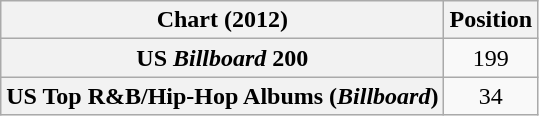<table class="wikitable sortable plainrowheaders" style="text-align:center">
<tr>
<th scope="col">Chart (2012)</th>
<th scope="col">Position</th>
</tr>
<tr>
<th scope="row">US <em>Billboard</em> 200</th>
<td>199</td>
</tr>
<tr>
<th scope="row">US Top R&B/Hip-Hop Albums (<em>Billboard</em>)</th>
<td>34</td>
</tr>
</table>
